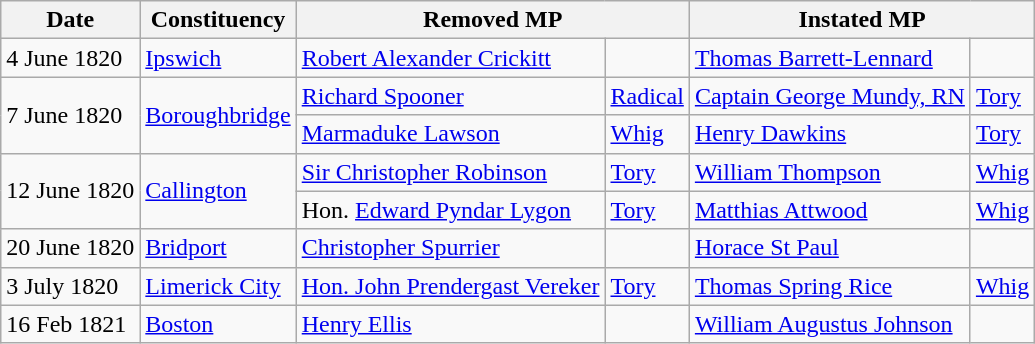<table class="wikitable">
<tr>
<th>Date</th>
<th>Constituency</th>
<th colspan="2">Removed MP</th>
<th colspan="2">Instated MP</th>
</tr>
<tr>
<td>4 June 1820</td>
<td><a href='#'>Ipswich</a></td>
<td><a href='#'>Robert Alexander Crickitt</a></td>
<td></td>
<td><a href='#'>Thomas Barrett-Lennard</a></td>
</tr>
<tr>
<td rowspan="2">7 June 1820</td>
<td rowspan="2"><a href='#'>Boroughbridge</a></td>
<td><a href='#'>Richard Spooner</a></td>
<td><a href='#'>Radical</a></td>
<td><a href='#'>Captain George Mundy, RN</a></td>
<td><a href='#'>Tory</a></td>
</tr>
<tr>
<td><a href='#'>Marmaduke Lawson</a></td>
<td><a href='#'>Whig</a></td>
<td><a href='#'>Henry Dawkins</a></td>
<td><a href='#'>Tory</a></td>
</tr>
<tr>
<td rowspan="2">12 June 1820</td>
<td rowspan="2"><a href='#'>Callington</a></td>
<td><a href='#'>Sir Christopher Robinson</a></td>
<td><a href='#'>Tory</a></td>
<td><a href='#'>William Thompson</a></td>
<td><a href='#'>Whig</a></td>
</tr>
<tr>
<td>Hon. <a href='#'>Edward Pyndar Lygon</a></td>
<td><a href='#'>Tory</a></td>
<td><a href='#'>Matthias Attwood</a></td>
<td><a href='#'>Whig</a></td>
</tr>
<tr>
<td>20 June 1820</td>
<td><a href='#'>Bridport</a></td>
<td><a href='#'>Christopher Spurrier</a></td>
<td></td>
<td><a href='#'>Horace St Paul</a></td>
<td></td>
</tr>
<tr>
<td>3 July 1820</td>
<td><a href='#'>Limerick City</a></td>
<td><a href='#'>Hon. John Prendergast Vereker</a></td>
<td><a href='#'>Tory</a></td>
<td><a href='#'>Thomas Spring Rice</a></td>
<td><a href='#'>Whig</a></td>
</tr>
<tr>
<td>16 Feb 1821</td>
<td><a href='#'>Boston</a></td>
<td><a href='#'>Henry Ellis</a></td>
<td></td>
<td><a href='#'>William Augustus Johnson</a></td>
</tr>
</table>
